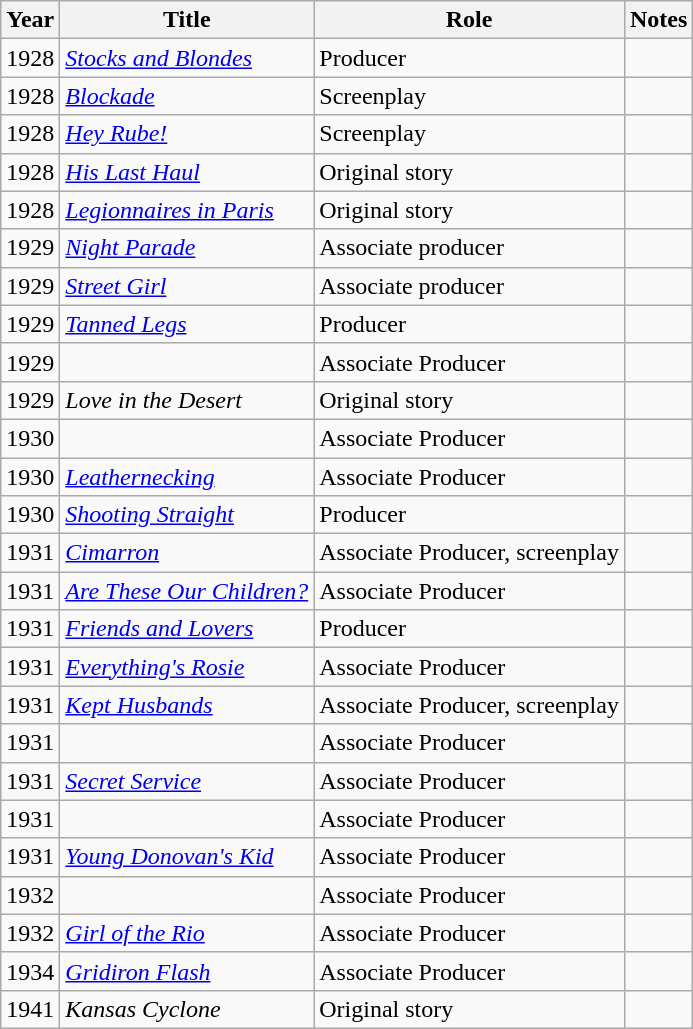<table class="wikitable sortable">
<tr>
<th>Year</th>
<th>Title</th>
<th>Role</th>
<th>Notes</th>
</tr>
<tr>
<td>1928</td>
<td><em><a href='#'>Stocks and Blondes</a></em></td>
<td>Producer</td>
<td></td>
</tr>
<tr>
<td>1928</td>
<td><em><a href='#'>Blockade</a></em></td>
<td>Screenplay</td>
<td></td>
</tr>
<tr>
<td>1928</td>
<td><em><a href='#'>Hey Rube!</a></em></td>
<td>Screenplay</td>
<td></td>
</tr>
<tr>
<td>1928</td>
<td><em><a href='#'>His Last Haul</a></em></td>
<td>Original story</td>
<td></td>
</tr>
<tr>
<td>1928</td>
<td><em><a href='#'>Legionnaires in Paris</a></em></td>
<td>Original story</td>
<td></td>
</tr>
<tr>
<td>1929</td>
<td><em><a href='#'>Night Parade</a></em></td>
<td>Associate producer</td>
<td></td>
</tr>
<tr>
<td>1929</td>
<td><em><a href='#'>Street Girl</a></em></td>
<td>Associate producer</td>
<td></td>
</tr>
<tr>
<td>1929</td>
<td><em><a href='#'>Tanned Legs</a></em></td>
<td>Producer</td>
<td></td>
</tr>
<tr>
<td>1929</td>
<td><em></em></td>
<td>Associate Producer</td>
<td></td>
</tr>
<tr>
<td>1929</td>
<td><em>Love in the Desert</em></td>
<td>Original story</td>
<td></td>
</tr>
<tr>
<td>1930</td>
<td><em></em></td>
<td>Associate Producer</td>
<td></td>
</tr>
<tr>
<td>1930</td>
<td><em><a href='#'>Leathernecking</a></em></td>
<td>Associate Producer</td>
<td></td>
</tr>
<tr>
<td>1930</td>
<td><em><a href='#'>Shooting Straight</a></em></td>
<td>Producer</td>
<td></td>
</tr>
<tr>
<td>1931</td>
<td><em><a href='#'>Cimarron</a></em></td>
<td>Associate Producer, screenplay</td>
<td></td>
</tr>
<tr>
<td>1931</td>
<td><em><a href='#'>Are These Our Children?</a></em></td>
<td>Associate Producer</td>
<td></td>
</tr>
<tr>
<td>1931</td>
<td><em><a href='#'>Friends and Lovers</a></em></td>
<td>Producer</td>
<td></td>
</tr>
<tr>
<td>1931</td>
<td><em><a href='#'>Everything's Rosie</a></em></td>
<td>Associate Producer</td>
<td></td>
</tr>
<tr>
<td>1931</td>
<td><em><a href='#'>Kept Husbands</a></em></td>
<td>Associate Producer, screenplay</td>
<td></td>
</tr>
<tr>
<td>1931</td>
<td><em></em></td>
<td>Associate Producer</td>
<td></td>
</tr>
<tr>
<td>1931</td>
<td><em><a href='#'>Secret Service</a></em></td>
<td>Associate Producer</td>
<td></td>
</tr>
<tr>
<td>1931</td>
<td><em></em></td>
<td>Associate Producer</td>
<td></td>
</tr>
<tr>
<td>1931</td>
<td><em><a href='#'>Young Donovan's Kid</a></em></td>
<td>Associate Producer</td>
<td></td>
</tr>
<tr>
<td>1932</td>
<td><em></em></td>
<td>Associate Producer</td>
<td></td>
</tr>
<tr>
<td>1932</td>
<td><em><a href='#'>Girl of the Rio</a></em></td>
<td>Associate Producer</td>
<td></td>
</tr>
<tr>
<td>1934</td>
<td><em><a href='#'>Gridiron Flash</a></em></td>
<td>Associate Producer</td>
<td></td>
</tr>
<tr>
<td>1941</td>
<td><em>Kansas Cyclone</em></td>
<td>Original story</td>
<td></td>
</tr>
</table>
